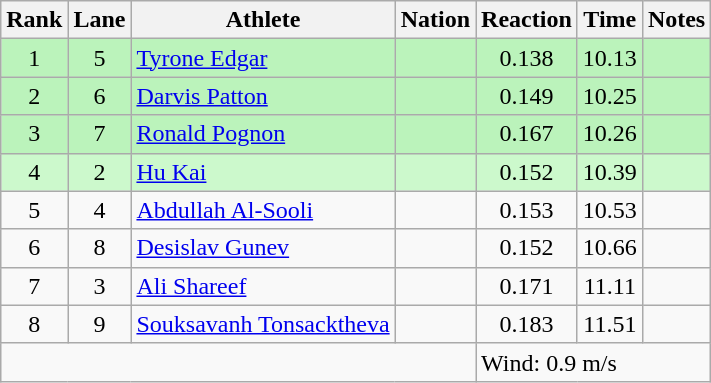<table class="wikitable sortable" style="text-align:center">
<tr>
<th>Rank</th>
<th>Lane</th>
<th>Athlete</th>
<th>Nation</th>
<th>Reaction</th>
<th>Time</th>
<th>Notes</th>
</tr>
<tr bgcolor=bbf3bb>
<td>1</td>
<td>5</td>
<td align="left"><a href='#'>Tyrone Edgar</a></td>
<td align="left"></td>
<td>0.138</td>
<td>10.13</td>
<td></td>
</tr>
<tr bgcolor=bbf3bb>
<td>2</td>
<td>6</td>
<td align="left"><a href='#'>Darvis Patton</a></td>
<td align="left"></td>
<td>0.149</td>
<td>10.25</td>
<td></td>
</tr>
<tr bgcolor=bbf3bb>
<td>3</td>
<td>7</td>
<td align="left"><a href='#'>Ronald Pognon</a></td>
<td align="left"></td>
<td>0.167</td>
<td>10.26</td>
<td></td>
</tr>
<tr bgcolor=ccf9cc>
<td>4</td>
<td>2</td>
<td align="left"><a href='#'>Hu Kai</a></td>
<td align="left"></td>
<td>0.152</td>
<td>10.39</td>
<td></td>
</tr>
<tr>
<td>5</td>
<td>4</td>
<td align="left"><a href='#'>Abdullah Al-Sooli</a></td>
<td align="left"></td>
<td>0.153</td>
<td>10.53</td>
<td></td>
</tr>
<tr>
<td>6</td>
<td>8</td>
<td align="left"><a href='#'>Desislav Gunev</a></td>
<td align="left"></td>
<td>0.152</td>
<td>10.66</td>
<td></td>
</tr>
<tr>
<td>7</td>
<td>3</td>
<td align="left"><a href='#'>Ali Shareef</a></td>
<td align="left"></td>
<td>0.171</td>
<td>11.11</td>
<td></td>
</tr>
<tr>
<td>8</td>
<td>9</td>
<td align="left"><a href='#'>Souksavanh Tonsacktheva</a></td>
<td align="left"></td>
<td>0.183</td>
<td>11.51</td>
<td></td>
</tr>
<tr>
<td colspan=4></td>
<td colspan=4 align=left>Wind: 0.9 m/s</td>
</tr>
</table>
